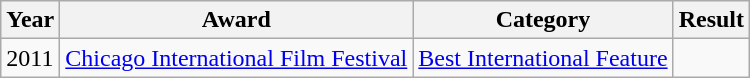<table class="wikitable plainrowheaders">
<tr>
<th scope="col">Year</th>
<th scope="col">Award</th>
<th scope="col">Category</th>
<th scope="col">Result</th>
</tr>
<tr>
<td rowspan="6">2011</td>
<td rowspan="1"><a href='#'>Chicago International Film Festival</a></td>
<td><a href='#'>Best International Feature</a></td>
<td></td>
</tr>
</table>
